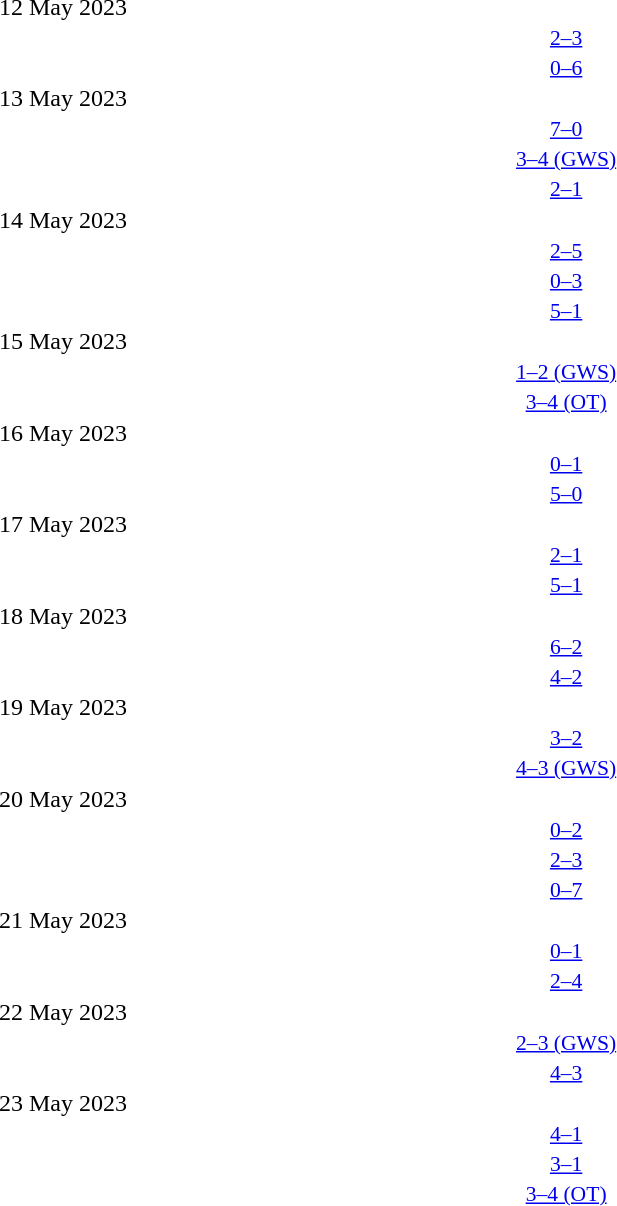<table style="width:100%;" cellspacing="1">
<tr>
<th width=25%></th>
<th width=2%></th>
<th width=6%></th>
<th width=2%></th>
<th width=25%></th>
</tr>
<tr>
<td>12 May 2023</td>
</tr>
<tr style=font-size:90%>
<td align=right></td>
<td></td>
<td align=center><a href='#'>2–3</a></td>
<td></td>
<td></td>
<td></td>
</tr>
<tr style=font-size:90%>
<td align=right></td>
<td></td>
<td align=center><a href='#'>0–6</a></td>
<td></td>
<td></td>
<td></td>
</tr>
<tr>
<td>13 May 2023</td>
</tr>
<tr style=font-size:90%>
<td align=right></td>
<td></td>
<td align=center><a href='#'>7–0</a></td>
<td></td>
<td></td>
<td></td>
</tr>
<tr style=font-size:90%>
<td align=right></td>
<td></td>
<td align=center><a href='#'>3–4 (GWS)</a></td>
<td></td>
<td></td>
<td></td>
</tr>
<tr style=font-size:90%>
<td align=right></td>
<td></td>
<td align=center><a href='#'>2–1</a></td>
<td></td>
<td></td>
<td></td>
</tr>
<tr>
<td>14 May 2023</td>
</tr>
<tr style=font-size:90%>
<td align=right></td>
<td></td>
<td align=center><a href='#'>2–5</a></td>
<td></td>
<td></td>
<td></td>
</tr>
<tr style=font-size:90%>
<td align=right></td>
<td></td>
<td align=center><a href='#'>0–3</a></td>
<td></td>
<td></td>
<td></td>
</tr>
<tr style=font-size:90%>
<td align=right></td>
<td></td>
<td align=center><a href='#'>5–1</a></td>
<td></td>
<td></td>
<td></td>
</tr>
<tr>
<td>15 May 2023</td>
</tr>
<tr style=font-size:90%>
<td align=right></td>
<td></td>
<td align=center><a href='#'>1–2 (GWS)</a></td>
<td></td>
<td></td>
<td></td>
</tr>
<tr style=font-size:90%>
<td align=right></td>
<td></td>
<td align=center><a href='#'>3–4 (OT)</a></td>
<td></td>
<td></td>
<td></td>
</tr>
<tr>
<td>16 May 2023</td>
</tr>
<tr style=font-size:90%>
<td align=right></td>
<td></td>
<td align=center><a href='#'>0–1</a></td>
<td></td>
<td></td>
<td></td>
</tr>
<tr style=font-size:90%>
<td align=right></td>
<td></td>
<td align=center><a href='#'>5–0</a></td>
<td></td>
<td></td>
<td></td>
</tr>
<tr>
<td>17 May 2023</td>
</tr>
<tr style=font-size:90%>
<td align=right></td>
<td></td>
<td align=center><a href='#'>2–1</a></td>
<td></td>
<td></td>
<td></td>
</tr>
<tr style=font-size:90%>
<td align=right></td>
<td></td>
<td align=center><a href='#'>5–1</a></td>
<td></td>
<td></td>
<td></td>
</tr>
<tr>
<td>18 May 2023</td>
</tr>
<tr style=font-size:90%>
<td align=right></td>
<td></td>
<td align=center><a href='#'>6–2</a></td>
<td></td>
<td></td>
<td></td>
</tr>
<tr style=font-size:90%>
<td align=right></td>
<td></td>
<td align=center><a href='#'>4–2</a></td>
<td></td>
<td></td>
<td></td>
</tr>
<tr>
<td>19 May 2023</td>
</tr>
<tr style=font-size:90%>
<td align=right></td>
<td></td>
<td align=center><a href='#'>3–2</a></td>
<td></td>
<td></td>
<td></td>
</tr>
<tr style=font-size:90%>
<td align=right></td>
<td></td>
<td align=center><a href='#'>4–3 (GWS)</a></td>
<td></td>
<td></td>
<td></td>
</tr>
<tr>
<td>20 May 2023</td>
</tr>
<tr style=font-size:90%>
<td align=right></td>
<td></td>
<td align=center><a href='#'>0–2</a></td>
<td></td>
<td></td>
<td></td>
</tr>
<tr style=font-size:90%>
<td align=right></td>
<td></td>
<td align=center><a href='#'>2–3</a></td>
<td></td>
<td></td>
<td></td>
</tr>
<tr style=font-size:90%>
<td align=right></td>
<td></td>
<td align=center><a href='#'>0–7</a></td>
<td></td>
<td></td>
<td></td>
</tr>
<tr>
<td>21 May 2023</td>
</tr>
<tr style=font-size:90%>
<td align=right></td>
<td></td>
<td align=center><a href='#'>0–1</a></td>
<td></td>
<td></td>
<td></td>
</tr>
<tr style=font-size:90%>
<td align=right></td>
<td></td>
<td align=center><a href='#'>2–4</a></td>
<td></td>
<td></td>
<td></td>
</tr>
<tr>
<td>22 May 2023</td>
</tr>
<tr style=font-size:90%>
<td align=right></td>
<td></td>
<td align=center><a href='#'>2–3 (GWS)</a></td>
<td></td>
<td></td>
<td></td>
</tr>
<tr style=font-size:90%>
<td align=right></td>
<td></td>
<td align=center><a href='#'>4–3</a></td>
<td></td>
<td></td>
<td></td>
</tr>
<tr>
<td>23 May 2023</td>
</tr>
<tr style=font-size:90%>
<td align=right></td>
<td></td>
<td align=center><a href='#'>4–1</a></td>
<td></td>
<td></td>
<td></td>
</tr>
<tr style=font-size:90%>
<td align=right></td>
<td></td>
<td align=center><a href='#'>3–1</a></td>
<td></td>
<td></td>
<td></td>
</tr>
<tr style=font-size:90%>
<td align=right></td>
<td></td>
<td align=center><a href='#'>3–4 (OT)</a></td>
<td></td>
<td></td>
<td></td>
</tr>
</table>
